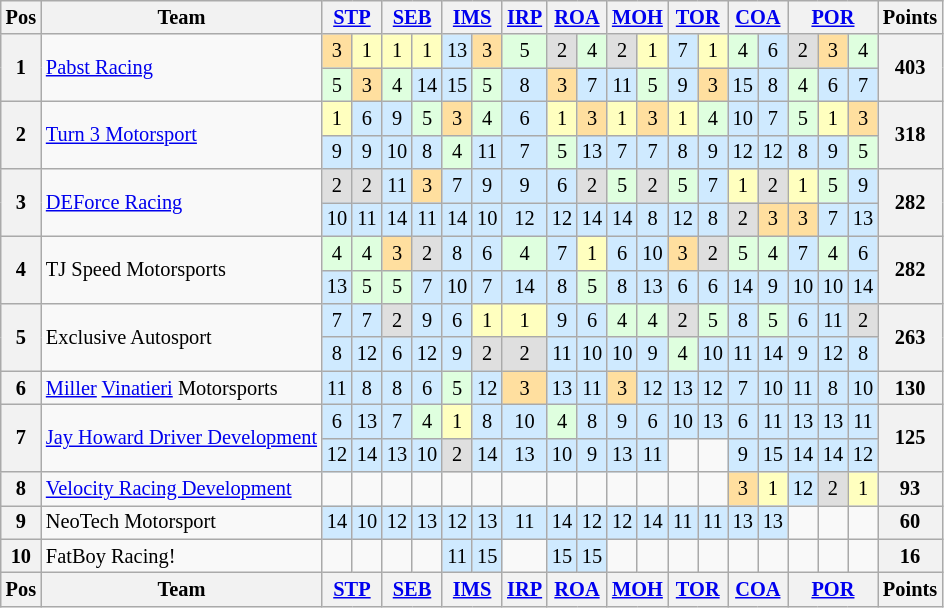<table class="wikitable" style="font-size:85%; text-align:center">
<tr>
<th>Pos</th>
<th>Team</th>
<th colspan="2"><a href='#'>STP</a></th>
<th colspan="2"><a href='#'>SEB</a></th>
<th colspan="2"><a href='#'>IMS</a></th>
<th><a href='#'>IRP</a></th>
<th colspan="2"><a href='#'>ROA</a></th>
<th colspan="2"><a href='#'>MOH</a></th>
<th colspan="2"><a href='#'>TOR</a></th>
<th colspan="2"><a href='#'>COA</a></th>
<th colspan="3"><a href='#'>POR</a></th>
<th>Points</th>
</tr>
<tr>
<th rowspan="2">1</th>
<td rowspan="2" align="left"><a href='#'>Pabst Racing</a></td>
<td style="background:#FFDF9F;">3</td>
<td style="background:#FFFFBF;">1</td>
<td style="background:#FFFFBF;">1</td>
<td style="background:#FFFFBF;">1</td>
<td style="background:#CFEAFF;">13</td>
<td style="background:#FFDF9F;">3</td>
<td style="background:#DFFFDF;">5</td>
<td style="background:#DFDFDF;">2</td>
<td style="background:#DFFFDF;">4</td>
<td style="background:#DFDFDF;">2</td>
<td style="background:#FFFFBF;">1</td>
<td style="background:#CFEAFF;">7</td>
<td style="background:#FFFFBF;">1</td>
<td style="background:#DFFFDF;">4</td>
<td style="background:#CFEAFF;">6</td>
<td style="background:#DFDFDF;">2</td>
<td style="background:#FFDF9F;">3</td>
<td style="background:#DFFFDF;">4</td>
<th rowspan="2">403</th>
</tr>
<tr>
<td style="background:#DFFFDF;">5</td>
<td style="background:#FFDF9F;">3</td>
<td style="background:#DFFFDF;">4</td>
<td style="background:#CFEAFF;">14</td>
<td style="background:#CFEAFF;">15</td>
<td style="background:#DFFFDF;">5</td>
<td style="background:#CFEAFF;">8</td>
<td style="background:#FFDF9F;">3</td>
<td style="background:#CFEAFF;">7</td>
<td style="background:#CFEAFF;">11</td>
<td style="background:#DFFFDF;">5</td>
<td style="background:#CFEAFF;">9</td>
<td style="background:#FFDF9F;">3</td>
<td style="background:#CFEAFF;">15</td>
<td style="background:#CFEAFF;">8</td>
<td style="background:#DFFFDF;">4</td>
<td style="background:#CFEAFF;">6</td>
<td style="background:#CFEAFF;">7</td>
</tr>
<tr>
<th rowspan="2">2</th>
<td rowspan="2" align="left"><a href='#'>Turn 3 Motorsport</a></td>
<td style="background:#FFFFBF;">1</td>
<td style="background:#CFEAFF;">6</td>
<td style="background:#CFEAFF;">9</td>
<td style="background:#DFFFDF;">5</td>
<td style="background:#FFDF9F;">3</td>
<td style="background:#DFFFDF;">4</td>
<td style="background:#CFEAFF;">6</td>
<td style="background:#FFFFBF;">1</td>
<td style="background:#FFDF9F;">3</td>
<td style="background:#FFFFBF;">1</td>
<td style="background:#FFDF9F;">3</td>
<td style="background:#FFFFBF;">1</td>
<td style="background:#DFFFDF;">4</td>
<td style="background:#CFEAFF;">10</td>
<td style="background:#CFEAFF;">7</td>
<td style="background:#DFFFDF;">5</td>
<td style="background:#FFFFBF;">1</td>
<td style="background:#FFDF9F;">3</td>
<th rowspan="2">318</th>
</tr>
<tr>
<td style="background:#CFEAFF;">9</td>
<td style="background:#CFEAFF;">9</td>
<td style="background:#CFEAFF;">10</td>
<td style="background:#CFEAFF;">8</td>
<td style="background:#DFFFDF;">4</td>
<td style="background:#CFEAFF;">11</td>
<td style="background:#CFEAFF;">7</td>
<td style="background:#DFFFDF;">5</td>
<td style="background:#CFEAFF;">13</td>
<td style="background:#CFEAFF;">7</td>
<td style="background:#CFEAFF;">7</td>
<td style="background:#CFEAFF;">8</td>
<td style="background:#CFEAFF;">9</td>
<td style="background:#CFEAFF;">12</td>
<td style="background:#CFEAFF;">12</td>
<td style="background:#CFEAFF;">8</td>
<td style="background:#CFEAFF;">9</td>
<td style="background:#DFFFDF;">5</td>
</tr>
<tr>
<th rowspan="2">3</th>
<td rowspan="2" align="left"><a href='#'>DEForce Racing</a></td>
<td style="background:#DFDFDF;">2</td>
<td style="background:#DFDFDF;">2</td>
<td style="background:#CFEAFF;">11</td>
<td style="background:#FFDF9F;">3</td>
<td style="background:#CFEAFF;">7</td>
<td style="background:#CFEAFF;">9</td>
<td style="background:#CFEAFF;">9</td>
<td style="background:#CFEAFF;">6</td>
<td style="background:#DFDFDF;">2</td>
<td style="background:#DFFFDF;">5</td>
<td style="background:#DFDFDF;">2</td>
<td style="background:#DFFFDF;">5</td>
<td style="background:#CFEAFF;">7</td>
<td style="background:#FFFFBF;">1</td>
<td style="background:#DFDFDF;">2</td>
<td style="background:#FFFFBF;">1</td>
<td style="background:#DFFFDF;">5</td>
<td style="background:#CFEAFF;">9</td>
<th rowspan="2">282</th>
</tr>
<tr>
<td style="background:#CFEAFF;">10</td>
<td style="background:#CFEAFF;">11</td>
<td style="background:#CFEAFF;">14</td>
<td style="background:#CFEAFF;">11</td>
<td style="background:#CFEAFF;">14</td>
<td style="background:#CFEAFF;">10</td>
<td style="background:#CFEAFF;">12</td>
<td style="background:#CFEAFF;">12</td>
<td style="background:#CFEAFF;">14</td>
<td style="background:#CFEAFF;">14</td>
<td style="background:#CFEAFF;">8</td>
<td style="background:#CFEAFF;">12</td>
<td style="background:#CFEAFF;">8</td>
<td style="background:#DFDFDF;">2</td>
<td style="background:#FFDF9F;">3</td>
<td style="background:#FFDF9F;">3</td>
<td style="background:#CFEAFF;">7</td>
<td style="background:#CFEAFF;">13</td>
</tr>
<tr>
<th rowspan="2">4</th>
<td rowspan="2" align="left">TJ Speed Motorsports</td>
<td style="background:#DFFFDF;">4</td>
<td style="background:#DFFFDF;">4</td>
<td style="background:#FFDF9F;">3</td>
<td style="background:#DFDFDF;">2</td>
<td style="background:#CFEAFF;">8</td>
<td style="background:#CFEAFF;">6</td>
<td style="background:#DFFFDF;">4</td>
<td style="background:#CFEAFF;">7</td>
<td style="background:#FFFFBF;">1</td>
<td style="background:#CFEAFF;">6</td>
<td style="background:#CFEAFF;">10</td>
<td style="background:#FFDF9F;">3</td>
<td style="background:#DFDFDF;">2</td>
<td style="background:#DFFFDF;">5</td>
<td style="background:#DFFFDF;">4</td>
<td style="background:#CFEAFF;">7</td>
<td style="background:#DFFFDF;">4</td>
<td style="background:#CFEAFF;">6</td>
<th rowspan="2">282</th>
</tr>
<tr>
<td style="background:#CFEAFF;">13</td>
<td style="background:#DFFFDF;">5</td>
<td style="background:#DFFFDF;">5</td>
<td style="background:#CFEAFF;">7</td>
<td style="background:#CFEAFF;">10</td>
<td style="background:#CFEAFF;">7</td>
<td style="background:#CFEAFF;">14</td>
<td style="background:#CFEAFF;">8</td>
<td style="background:#DFFFDF;">5</td>
<td style="background:#CFEAFF;">8</td>
<td style="background:#CFEAFF;">13</td>
<td style="background:#CFEAFF;">6</td>
<td style="background:#CFEAFF;">6</td>
<td style="background:#CFEAFF;">14</td>
<td style="background:#CFEAFF;">9</td>
<td style="background:#CFEAFF;">10</td>
<td style="background:#CFEAFF;">10</td>
<td style="background:#CFEAFF;">14</td>
</tr>
<tr>
<th rowspan="2">5</th>
<td rowspan="2" align="left">Exclusive Autosport</td>
<td style="background:#CFEAFF;">7</td>
<td style="background:#CFEAFF;">7</td>
<td style="background:#DFDFDF;">2</td>
<td style="background:#CFEAFF;">9</td>
<td style="background:#CFEAFF;">6</td>
<td style="background:#FFFFBF;">1</td>
<td style="background:#FFFFBF;">1</td>
<td style="background:#CFEAFF;">9</td>
<td style="background:#CFEAFF;">6</td>
<td style="background:#DFFFDF;">4</td>
<td style="background:#DFFFDF;">4</td>
<td style="background:#DFDFDF;">2</td>
<td style="background:#DFFFDF;">5</td>
<td style="background:#CFEAFF;">8</td>
<td style="background:#DFFFDF;">5</td>
<td style="background:#CFEAFF;">6</td>
<td style="background:#CFEAFF;">11</td>
<td style="background:#DFDFDF;">2</td>
<th rowspan="2">263</th>
</tr>
<tr>
<td style="background:#CFEAFF;">8</td>
<td style="background:#CFEAFF;">12</td>
<td style="background:#CFEAFF;">6</td>
<td style="background:#CFEAFF;">12</td>
<td style="background:#CFEAFF;">9</td>
<td style="background:#DFDFDF;">2</td>
<td style="background:#DFDFDF;">2</td>
<td style="background:#CFEAFF;">11</td>
<td style="background:#CFEAFF;">10</td>
<td style="background:#CFEAFF;">10</td>
<td style="background:#CFEAFF;">9</td>
<td style="background:#DFFFDF;">4</td>
<td style="background:#CFEAFF;">10</td>
<td style="background:#CFEAFF;">11</td>
<td style="background:#CFEAFF;">14</td>
<td style="background:#CFEAFF;">9</td>
<td style="background:#CFEAFF;">12</td>
<td style="background:#CFEAFF;">8</td>
</tr>
<tr>
<th>6</th>
<td align="left"><a href='#'>Miller</a> <a href='#'>Vinatieri</a> Motorsports</td>
<td style="background:#CFEAFF;">11</td>
<td style="background:#CFEAFF;">8</td>
<td style="background:#CFEAFF;">8</td>
<td style="background:#CFEAFF;">6</td>
<td style="background:#DFFFDF;">5</td>
<td style="background:#CFEAFF;">12</td>
<td style="background:#FFDF9F;">3</td>
<td style="background:#CFEAFF;">13</td>
<td style="background:#CFEAFF;">11</td>
<td style="background:#FFDF9F;">3</td>
<td style="background:#CFEAFF;">12</td>
<td style="background:#CFEAFF;">13</td>
<td style="background:#CFEAFF;">12</td>
<td style="background:#CFEAFF;">7</td>
<td style="background:#CFEAFF;">10</td>
<td style="background:#CFEAFF;">11</td>
<td style="background:#CFEAFF;">8</td>
<td style="background:#CFEAFF;">10</td>
<th>130</th>
</tr>
<tr>
<th rowspan="2">7</th>
<td rowspan="2" align="left"><a href='#'>Jay Howard Driver Development</a></td>
<td style="background:#CFEAFF;">6</td>
<td style="background:#CFEAFF;">13</td>
<td style="background:#CFEAFF;">7</td>
<td style="background:#DFFFDF;">4</td>
<td style="background:#FFFFBF;">1</td>
<td style="background:#CFEAFF;">8</td>
<td style="background:#CFEAFF;">10</td>
<td style="background:#DFFFDF;">4</td>
<td style="background:#CFEAFF;">8</td>
<td style="background:#CFEAFF;">9</td>
<td style="background:#CFEAFF;">6</td>
<td style="background:#CFEAFF;">10</td>
<td style="background:#CFEAFF;">13</td>
<td style="background:#CFEAFF;">6</td>
<td style="background:#CFEAFF;">11</td>
<td style="background:#CFEAFF;">13</td>
<td style="background:#CFEAFF;">13</td>
<td style="background:#CFEAFF;">11</td>
<th rowspan="2">125</th>
</tr>
<tr>
<td style="background:#CFEAFF;">12</td>
<td style="background:#CFEAFF;">14</td>
<td style="background:#CFEAFF;">13</td>
<td style="background:#CFEAFF;">10</td>
<td style="background:#DFDFDF;">2</td>
<td style="background:#CFEAFF;">14</td>
<td style="background:#CFEAFF;">13</td>
<td style="background:#CFEAFF;">10</td>
<td style="background:#CFEAFF;">9</td>
<td style="background:#CFEAFF;">13</td>
<td style="background:#CFEAFF;">11</td>
<td></td>
<td></td>
<td style="background:#CFEAFF;">9</td>
<td style="background:#CFEAFF;">15</td>
<td style="background:#CFEAFF;">14</td>
<td style="background:#CFEAFF;">14</td>
<td style="background:#CFEAFF;">12</td>
</tr>
<tr>
<th>8</th>
<td align="left"><a href='#'>Velocity Racing Development</a></td>
<td></td>
<td></td>
<td></td>
<td></td>
<td></td>
<td></td>
<td></td>
<td></td>
<td></td>
<td></td>
<td></td>
<td></td>
<td></td>
<td style="background:#FFDF9F;">3</td>
<td style="background:#FFFFBF;">1</td>
<td style="background:#CFEAFF;">12</td>
<td style="background:#DFDFDF;">2</td>
<td style="background:#FFFFBF;">1</td>
<th>93</th>
</tr>
<tr>
<th>9</th>
<td align="left">NeoTech Motorsport</td>
<td style="background:#CFEAFF;">14</td>
<td style="background:#CFEAFF;">10</td>
<td style="background:#CFEAFF;">12</td>
<td style="background:#CFEAFF;">13</td>
<td style="background:#CFEAFF;">12</td>
<td style="background:#CFEAFF;">13</td>
<td style="background:#CFEAFF;">11</td>
<td style="background:#CFEAFF;">14</td>
<td style="background:#CFEAFF;">12</td>
<td style="background:#CFEAFF;">12</td>
<td style="background:#CFEAFF;">14</td>
<td style="background:#CFEAFF;">11</td>
<td style="background:#CFEAFF;">11</td>
<td style="background:#CFEAFF;">13</td>
<td style="background:#CFEAFF;">13</td>
<td></td>
<td></td>
<td></td>
<th>60</th>
</tr>
<tr>
<th>10</th>
<td align="left">FatBoy Racing!</td>
<td></td>
<td></td>
<td></td>
<td></td>
<td style="background:#CFEAFF;">11</td>
<td style="background:#CFEAFF;">15</td>
<td></td>
<td style="background:#CFEAFF;">15</td>
<td style="background:#CFEAFF;">15</td>
<td></td>
<td></td>
<td></td>
<td></td>
<td></td>
<td></td>
<td></td>
<td></td>
<td></td>
<th>16</th>
</tr>
<tr>
<th>Pos</th>
<th>Team</th>
<th colspan="2"><a href='#'>STP</a></th>
<th colspan="2"><a href='#'>SEB</a></th>
<th colspan="2"><a href='#'>IMS</a></th>
<th><a href='#'>IRP</a></th>
<th colspan="2"><a href='#'>ROA</a></th>
<th colspan="2"><a href='#'>MOH</a></th>
<th colspan="2"><a href='#'>TOR</a></th>
<th colspan="2"><a href='#'>COA</a></th>
<th colspan="3"><a href='#'>POR</a></th>
<th>Points</th>
</tr>
</table>
